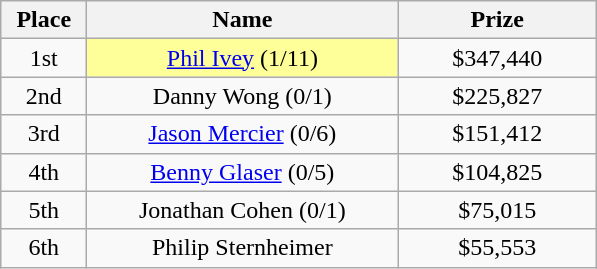<table class="wikitable">
<tr>
<th width="50">Place</th>
<th width="200">Name</th>
<th width="125">Prize</th>
</tr>
<tr>
<td align=center>1st</td>
<td align=center style=background-color:#FFFF99> <a href='#'>Phil Ivey</a> (1/11)</td>
<td align=center>$347,440</td>
</tr>
<tr>
<td align=center>2nd</td>
<td align=center> Danny Wong (0/1)</td>
<td align=center>$225,827</td>
</tr>
<tr>
<td align=center>3rd</td>
<td align=center> <a href='#'>Jason Mercier</a> (0/6)</td>
<td align=center>$151,412</td>
</tr>
<tr>
<td align=center>4th</td>
<td align=center> <a href='#'>Benny Glaser</a> (0/5)</td>
<td align=center>$104,825</td>
</tr>
<tr>
<td align=center>5th</td>
<td align=center> Jonathan Cohen (0/1)</td>
<td align=center>$75,015</td>
</tr>
<tr>
<td align=center>6th</td>
<td align=center> Philip Sternheimer</td>
<td align=center>$55,553</td>
</tr>
</table>
